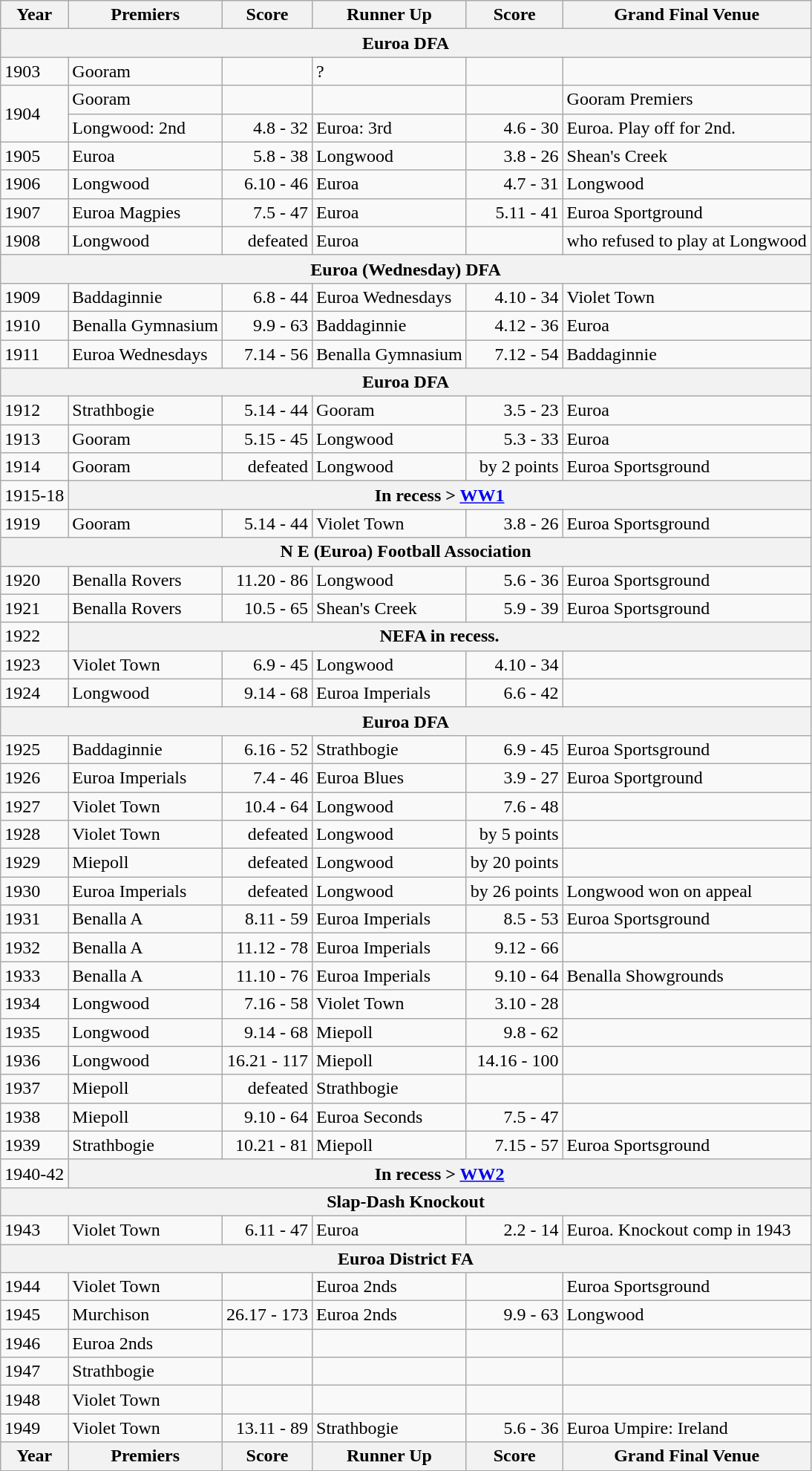<table class="wikitable sortable">
<tr>
<th>Year</th>
<th><span>Premiers</span></th>
<th>Score</th>
<th>Runner Up</th>
<th>Score</th>
<th>Grand Final Venue</th>
</tr>
<tr>
<th colspan="6">Euroa DFA</th>
</tr>
<tr>
<td>1903</td>
<td>Gooram</td>
<td align="right"></td>
<td>?</td>
<td align="right"></td>
<td> </td>
</tr>
<tr>
<td rowspan="2">1904</td>
<td>Gooram</td>
<td align="right"></td>
<td></td>
<td align="right"></td>
<td>Gooram Premiers</td>
</tr>
<tr>
<td>Longwood: 2nd</td>
<td align="right">4.8 - 32</td>
<td>Euroa: 3rd</td>
<td align="right">4.6 - 30</td>
<td>Euroa. Play off for 2nd. </td>
</tr>
<tr>
<td>1905</td>
<td>Euroa</td>
<td align="right">5.8 - 38</td>
<td>Longwood</td>
<td align="right">3.8 - 26</td>
<td>Shean's Creek</td>
</tr>
<tr>
<td>1906</td>
<td>Longwood</td>
<td align="right">6.10 - 46</td>
<td>Euroa</td>
<td align="right">4.7 - 31</td>
<td>Longwood</td>
</tr>
<tr>
<td>1907</td>
<td>Euroa Magpies</td>
<td align="right">7.5 - 47</td>
<td>Euroa</td>
<td align="right">5.11 - 41</td>
<td>Euroa Sportground</td>
</tr>
<tr>
<td>1908</td>
<td>Longwood</td>
<td align="right">defeated</td>
<td>Euroa</td>
<td align="right"></td>
<td>who refused to play at Longwood</td>
</tr>
<tr>
<th colspan="6">Euroa (Wednesday) DFA</th>
</tr>
<tr>
<td>1909</td>
<td>Baddaginnie</td>
<td align="right">6.8 - 44</td>
<td>Euroa Wednesdays</td>
<td align="right">4.10 - 34</td>
<td>Violet Town</td>
</tr>
<tr>
<td>1910</td>
<td>Benalla Gymnasium</td>
<td align="right">9.9 - 63</td>
<td>Baddaginnie</td>
<td align="right">4.12 - 36</td>
<td>Euroa</td>
</tr>
<tr>
<td>1911</td>
<td>Euroa Wednesdays</td>
<td align="right">7.14 - 56</td>
<td>Benalla Gymnasium</td>
<td align="right">7.12 - 54</td>
<td>Baddaginnie</td>
</tr>
<tr>
<th colspan="6">Euroa DFA</th>
</tr>
<tr>
<td>1912</td>
<td>Strathbogie</td>
<td align="right">5.14 - 44</td>
<td>Gooram</td>
<td align="right">3.5 - 23</td>
<td>Euroa</td>
</tr>
<tr>
<td>1913</td>
<td>Gooram</td>
<td align="right">5.15 - 45</td>
<td>Longwood</td>
<td align="right">5.3 - 33</td>
<td>Euroa</td>
</tr>
<tr>
<td>1914</td>
<td>Gooram</td>
<td align="right">defeated</td>
<td>Longwood</td>
<td align="right">by 2 points</td>
<td>Euroa Sportsground</td>
</tr>
<tr>
<td>1915-18</td>
<th colspan="5">In recess > <a href='#'>WW1</a></th>
</tr>
<tr>
<td>1919</td>
<td>Gooram</td>
<td align="right">5.14 - 44</td>
<td>Violet Town</td>
<td align="right">3.8 - 26</td>
<td>Euroa Sportsground</td>
</tr>
<tr>
<th colspan="6">N E (Euroa) Football Association</th>
</tr>
<tr>
<td>1920</td>
<td>Benalla Rovers</td>
<td align="right">11.20 - 86</td>
<td>Longwood</td>
<td align="right">5.6 - 36</td>
<td>Euroa Sportsground</td>
</tr>
<tr>
<td>1921</td>
<td>Benalla Rovers</td>
<td align="right">10.5 - 65</td>
<td>Shean's Creek</td>
<td align="right">5.9 - 39</td>
<td>Euroa Sportsground</td>
</tr>
<tr>
<td>1922</td>
<th colspan="5">NEFA in recess.</th>
</tr>
<tr>
<td>1923</td>
<td>Violet Town</td>
<td align="right">6.9 - 45</td>
<td>Longwood</td>
<td align="right">4.10 - 34</td>
<td> </td>
</tr>
<tr>
<td>1924</td>
<td>Longwood</td>
<td align="right">9.14 - 68</td>
<td>Euroa Imperials</td>
<td align="right">6.6 - 42</td>
<td></td>
</tr>
<tr>
<th colspan="6">Euroa DFA</th>
</tr>
<tr>
<td>1925</td>
<td>Baddaginnie</td>
<td align="right">6.16 - 52</td>
<td>Strathbogie</td>
<td align="right">6.9 - 45</td>
<td>Euroa Sportsground</td>
</tr>
<tr>
<td>1926</td>
<td>Euroa Imperials</td>
<td align="right">7.4 - 46</td>
<td>Euroa Blues</td>
<td align="right">3.9 - 27</td>
<td>Euroa Sportground</td>
</tr>
<tr>
<td>1927</td>
<td>Violet Town</td>
<td align="right">10.4 - 64</td>
<td>Longwood</td>
<td align="right">7.6 - 48</td>
<td></td>
</tr>
<tr>
<td>1928</td>
<td>Violet Town</td>
<td align="right">defeated</td>
<td>Longwood</td>
<td align="right">by 5 points</td>
<td></td>
</tr>
<tr>
<td>1929</td>
<td>Miepoll</td>
<td align="right">defeated</td>
<td>Longwood</td>
<td align="right">by 20 points</td>
<td></td>
</tr>
<tr>
<td>1930</td>
<td>Euroa Imperials</td>
<td align="right">defeated</td>
<td>Longwood</td>
<td align="right">by 26 points</td>
<td>Longwood won on appeal </td>
</tr>
<tr>
<td>1931</td>
<td>Benalla A</td>
<td align="right">8.11 - 59</td>
<td>Euroa Imperials</td>
<td align="right">8.5 - 53</td>
<td>Euroa Sportsground</td>
</tr>
<tr>
<td>1932</td>
<td>Benalla A</td>
<td align="right">11.12 - 78</td>
<td>Euroa Imperials</td>
<td align="right">9.12 - 66</td>
<td></td>
</tr>
<tr>
<td>1933</td>
<td>Benalla A</td>
<td align="right">11.10 - 76</td>
<td>Euroa Imperials</td>
<td align="right">9.10 - 64</td>
<td>Benalla Showgrounds</td>
</tr>
<tr>
<td>1934</td>
<td>Longwood</td>
<td align="right">7.16 - 58</td>
<td>Violet Town</td>
<td align="right">3.10 - 28</td>
<td></td>
</tr>
<tr>
<td>1935</td>
<td>Longwood</td>
<td align="right">9.14 - 68</td>
<td>Miepoll</td>
<td align="right">9.8 - 62</td>
<td></td>
</tr>
<tr>
<td>1936</td>
<td>Longwood</td>
<td align="right">16.21 - 117</td>
<td>Miepoll</td>
<td align="right">14.16 - 100</td>
<td></td>
</tr>
<tr>
<td>1937</td>
<td>Miepoll</td>
<td align="right">defeated</td>
<td>Strathbogie</td>
<td align="right"></td>
<td></td>
</tr>
<tr>
<td>1938</td>
<td>Miepoll</td>
<td align="right">9.10 - 64</td>
<td>Euroa Seconds</td>
<td align="right">7.5 - 47</td>
<td></td>
</tr>
<tr>
<td>1939</td>
<td>Strathbogie</td>
<td align="right">10.21 - 81</td>
<td>Miepoll</td>
<td align="right">7.15 - 57</td>
<td>Euroa Sportsground</td>
</tr>
<tr>
<td>1940-42</td>
<th colspan="5">In recess > <a href='#'>WW2</a></th>
</tr>
<tr>
<th colspan="6">Slap-Dash Knockout</th>
</tr>
<tr>
<td>1943</td>
<td>Violet Town</td>
<td align="right">6.11 - 47</td>
<td>Euroa</td>
<td align="right">2.2 - 14</td>
<td>Euroa. Knockout comp in 1943</td>
</tr>
<tr>
<th colspan="6">Euroa District FA</th>
</tr>
<tr>
<td>1944</td>
<td>Violet Town</td>
<td align="right"></td>
<td>Euroa 2nds</td>
<td align="right"></td>
<td>Euroa Sportsground</td>
</tr>
<tr>
<td>1945</td>
<td>Murchison</td>
<td align="right">26.17 - 173</td>
<td>Euroa 2nds</td>
<td align="right">9.9 - 63</td>
<td>Longwood</td>
</tr>
<tr>
<td>1946</td>
<td>Euroa 2nds</td>
<td align="right"></td>
<td></td>
<td align="right"></td>
<td></td>
</tr>
<tr>
<td>1947</td>
<td>Strathbogie</td>
<td align="right"></td>
<td></td>
<td align="right"></td>
<td></td>
</tr>
<tr>
<td>1948</td>
<td>Violet Town</td>
<td align="right"></td>
<td></td>
<td align="right"></td>
<td></td>
</tr>
<tr>
<td>1949</td>
<td>Violet Town</td>
<td align="right">13.11 - 89</td>
<td>Strathbogie</td>
<td align="right">5.6 - 36</td>
<td>Euroa Umpire: Ireland</td>
</tr>
<tr>
<th>Year</th>
<th><span>Premiers</span></th>
<th align="right">Score</th>
<th>Runner Up</th>
<th align="right">Score</th>
<th>Grand Final Venue</th>
</tr>
</table>
